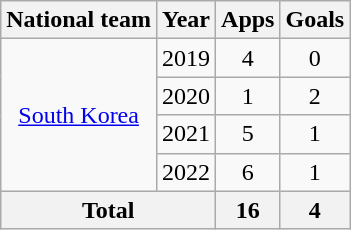<table class="wikitable" style="text-align:center">
<tr>
<th>National team</th>
<th>Year</th>
<th>Apps</th>
<th>Goals</th>
</tr>
<tr>
<td rowspan="4"><a href='#'>South Korea</a></td>
<td>2019</td>
<td>4</td>
<td>0</td>
</tr>
<tr>
<td>2020</td>
<td>1</td>
<td>2</td>
</tr>
<tr>
<td>2021</td>
<td>5</td>
<td>1</td>
</tr>
<tr>
<td>2022</td>
<td>6</td>
<td>1</td>
</tr>
<tr>
<th colspan="2">Total</th>
<th>16</th>
<th>4</th>
</tr>
</table>
